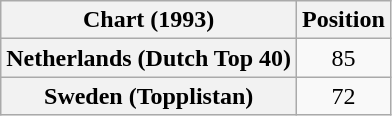<table class="wikitable sortable plainrowheaders" style="text-align:center">
<tr>
<th>Chart (1993)</th>
<th>Position</th>
</tr>
<tr>
<th scope="row">Netherlands (Dutch Top 40)</th>
<td>85</td>
</tr>
<tr>
<th scope="row">Sweden (Topplistan)</th>
<td>72</td>
</tr>
</table>
